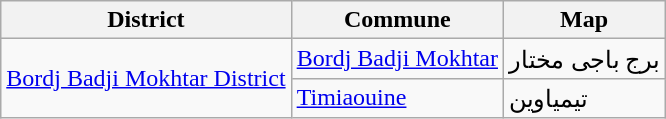<table class="wikitable sortable">
<tr>
<th>District</th>
<th>Commune</th>
<th>Map</th>
</tr>
<tr>
<td rowspan="2"><a href='#'>Bordj Badji Mokhtar District</a></td>
<td><a href='#'>Bordj Badji Mokhtar</a></td>
<td>ﺑﺮج ﺑﺎﺟﻰ ﻣﺨﺘﺎر</td>
</tr>
<tr>
<td><a href='#'>Timiaouine</a></td>
<td>ﺗﻴﻤﻴﺎوﻳﻦ</td>
</tr>
</table>
